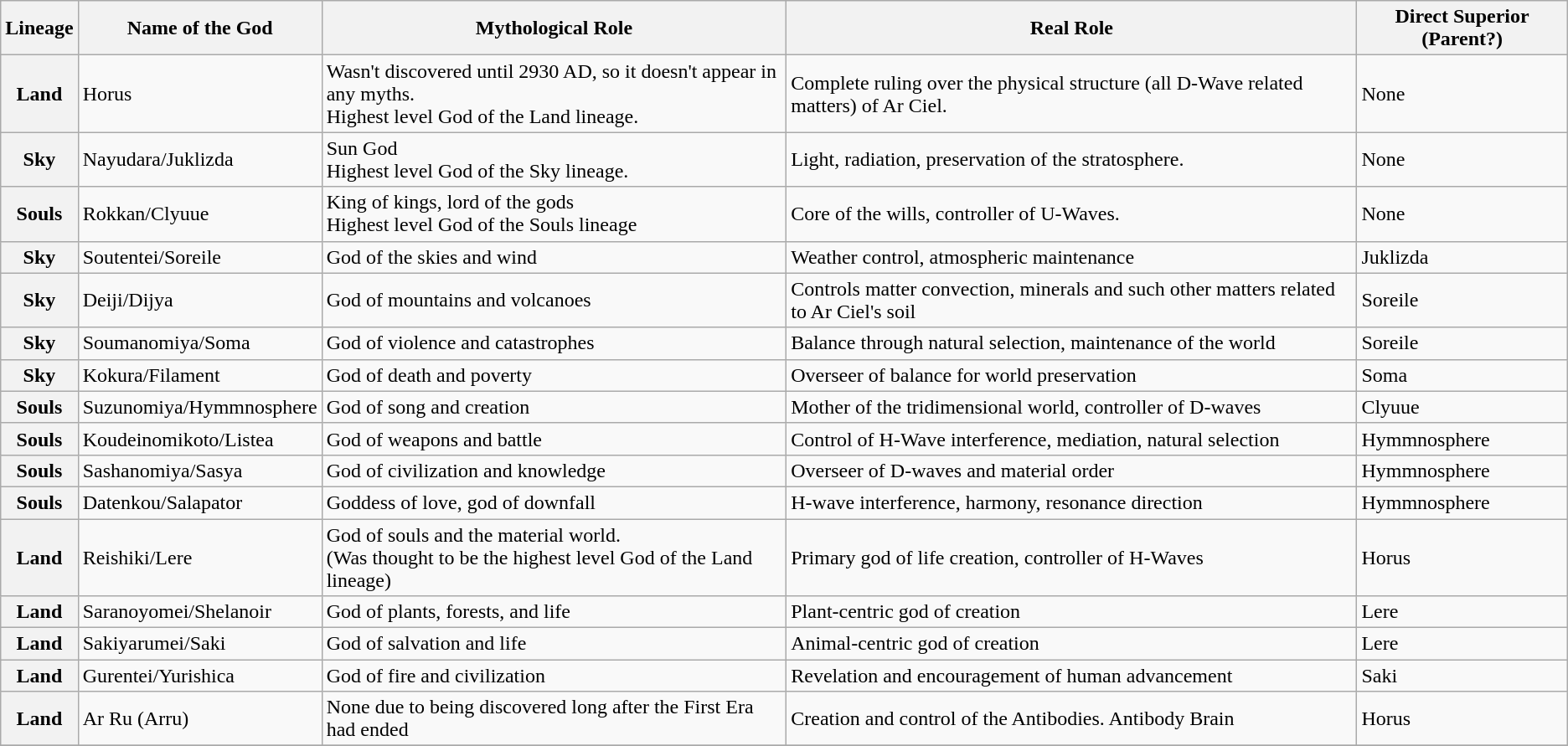<table class="wikitable">
<tr>
<th>Lineage</th>
<th>Name of the God</th>
<th>Mythological Role</th>
<th>Real Role</th>
<th>Direct Superior (Parent?)</th>
</tr>
<tr>
<th>Land</th>
<td>Horus</td>
<td>Wasn't discovered until 2930 AD, so it doesn't appear in any myths.<br>Highest level God of the Land lineage.</td>
<td>Complete ruling over the physical structure (all D-Wave related matters) of Ar Ciel.</td>
<td>None</td>
</tr>
<tr>
<th>Sky</th>
<td>Nayudara/Juklizda</td>
<td>Sun God <br>Highest level God of the Sky lineage.</td>
<td>Light, radiation, preservation of the stratosphere.</td>
<td>None</td>
</tr>
<tr>
<th>Souls</th>
<td>Rokkan/Clyuue</td>
<td>King of kings, lord of the gods <br>Highest level God of the Souls lineage</td>
<td>Core of the wills, controller of U-Waves.</td>
<td>None</td>
</tr>
<tr>
<th>Sky</th>
<td>Soutentei/Soreile</td>
<td>God of the skies and wind</td>
<td>Weather control, atmospheric maintenance</td>
<td>Juklizda</td>
</tr>
<tr>
<th>Sky</th>
<td>Deiji/Dijya</td>
<td>God of mountains and volcanoes</td>
<td>Controls matter convection, minerals and such other matters related to Ar Ciel's soil</td>
<td>Soreile</td>
</tr>
<tr>
<th>Sky</th>
<td>Soumanomiya/Soma</td>
<td>God of violence and catastrophes</td>
<td>Balance through natural selection, maintenance of the world</td>
<td>Soreile</td>
</tr>
<tr>
<th>Sky</th>
<td>Kokura/Filament</td>
<td>God of death and poverty</td>
<td>Overseer of balance for world preservation</td>
<td>Soma</td>
</tr>
<tr>
<th>Souls</th>
<td>Suzunomiya/Hymmnosphere</td>
<td>God of song and creation</td>
<td>Mother of the tridimensional world, controller of D-waves</td>
<td>Clyuue</td>
</tr>
<tr>
<th>Souls</th>
<td>Koudeinomikoto/Listea</td>
<td>God of weapons and battle</td>
<td>Control of H-Wave interference, mediation, natural selection</td>
<td>Hymmnosphere</td>
</tr>
<tr>
<th>Souls</th>
<td>Sashanomiya/Sasya</td>
<td>God of civilization and knowledge</td>
<td>Overseer of D-waves and material order</td>
<td>Hymmnosphere</td>
</tr>
<tr>
<th>Souls</th>
<td>Datenkou/Salapator</td>
<td>Goddess of love, god of downfall</td>
<td>H-wave interference, harmony, resonance direction</td>
<td>Hymmnosphere</td>
</tr>
<tr>
<th>Land</th>
<td>Reishiki/Lere</td>
<td>God of souls and the material world.<br>(Was thought to be the highest level God of the Land lineage)</td>
<td>Primary god of life creation, controller of H-Waves</td>
<td>Horus</td>
</tr>
<tr>
<th>Land</th>
<td>Saranoyomei/Shelanoir</td>
<td>God of plants, forests, and life</td>
<td>Plant-centric god of creation</td>
<td>Lere</td>
</tr>
<tr>
<th>Land</th>
<td>Sakiyarumei/Saki</td>
<td>God of salvation and life</td>
<td>Animal-centric god of creation</td>
<td>Lere</td>
</tr>
<tr>
<th>Land</th>
<td>Gurentei/Yurishica</td>
<td>God of fire and civilization</td>
<td>Revelation and encouragement of human advancement</td>
<td>Saki</td>
</tr>
<tr>
<th>Land</th>
<td>Ar Ru (Arru)</td>
<td>None due to being discovered long after the First Era had ended</td>
<td>Creation and control of the Antibodies. Antibody Brain</td>
<td>Horus</td>
</tr>
<tr>
</tr>
</table>
